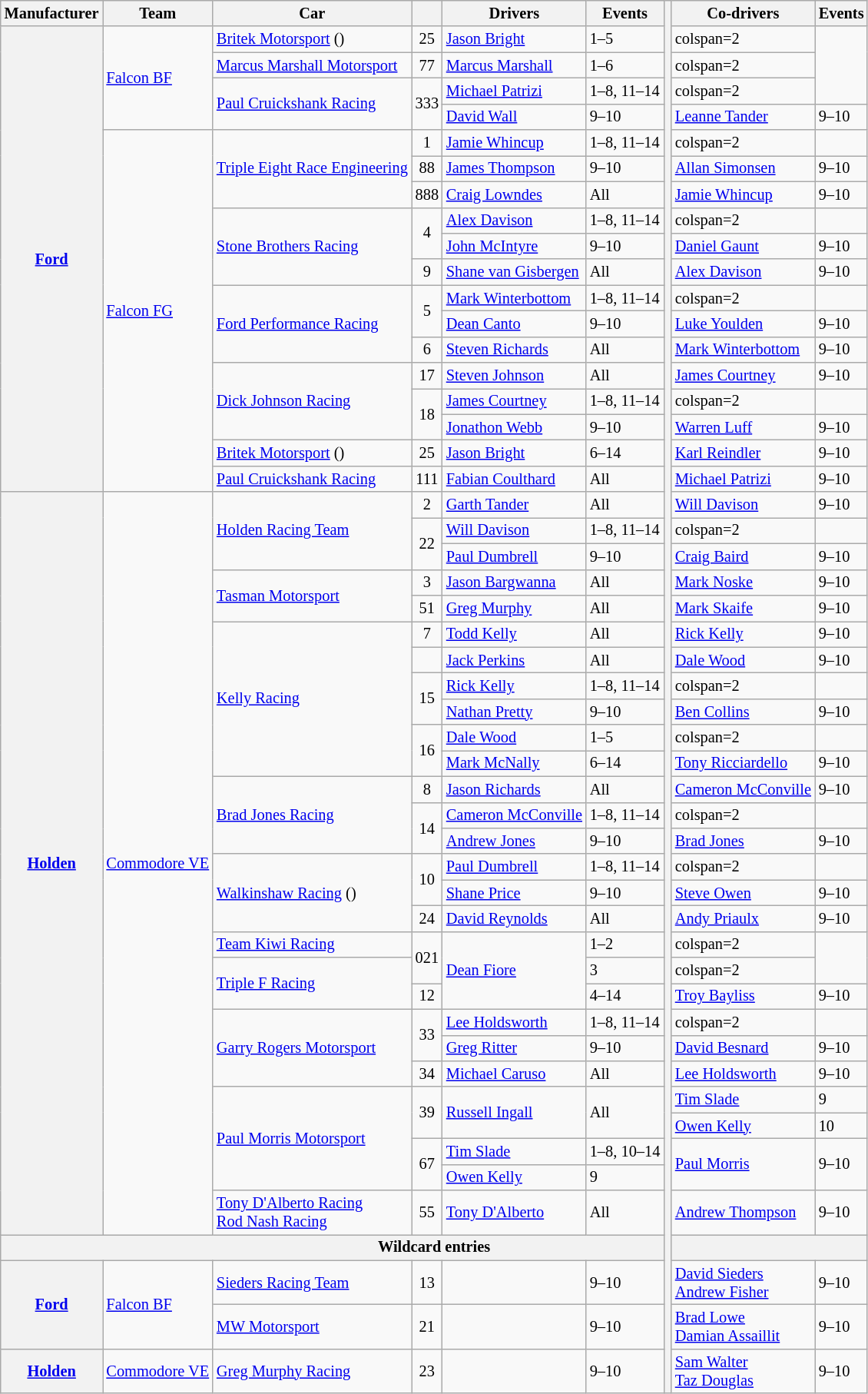<table class="wikitable" style="font-size: 85%;">
<tr>
<th>Manufacturer</th>
<th>Team</th>
<th>Car</th>
<th></th>
<th>Drivers</th>
<th>Events</th>
<th rowspan=51></th>
<th>Co-drivers</th>
<th>Events</th>
</tr>
<tr>
<th rowspan=18><a href='#'>Ford</a></th>
<td rowspan=4><a href='#'>Falcon BF</a></td>
<td><a href='#'>Britek Motorsport</a> ()</td>
<td align=center>25</td>
<td> <a href='#'>Jason Bright</a></td>
<td>1–5</td>
<td>colspan=2 </td>
</tr>
<tr>
<td><a href='#'>Marcus Marshall Motorsport</a></td>
<td align=center>77</td>
<td> <a href='#'>Marcus Marshall</a></td>
<td>1–6</td>
<td>colspan=2 </td>
</tr>
<tr>
<td rowspan=2><a href='#'>Paul Cruickshank Racing</a></td>
<td rowspan=2 align=center>333</td>
<td> <a href='#'>Michael Patrizi</a></td>
<td>1–8, 11–14</td>
<td>colspan=2 </td>
</tr>
<tr>
<td> <a href='#'>David Wall</a></td>
<td>9–10</td>
<td> <a href='#'>Leanne Tander</a></td>
<td>9–10</td>
</tr>
<tr>
<td rowspan=14><a href='#'>Falcon FG</a></td>
<td rowspan=3><a href='#'>Triple Eight Race Engineering</a></td>
<td align=center>1</td>
<td> <a href='#'>Jamie Whincup</a></td>
<td>1–8, 11–14</td>
<td>colspan=2 </td>
</tr>
<tr>
<td align=center>88</td>
<td> <a href='#'>James Thompson</a></td>
<td>9–10</td>
<td> <a href='#'>Allan Simonsen</a></td>
<td>9–10</td>
</tr>
<tr>
<td align=center>888</td>
<td> <a href='#'>Craig Lowndes</a></td>
<td>All</td>
<td> <a href='#'>Jamie Whincup</a></td>
<td>9–10</td>
</tr>
<tr>
<td rowspan=3><a href='#'>Stone Brothers Racing</a></td>
<td rowspan=2 align=center>4</td>
<td> <a href='#'>Alex Davison</a></td>
<td>1–8, 11–14</td>
<td>colspan=2 </td>
</tr>
<tr>
<td> <a href='#'>John McIntyre</a></td>
<td>9–10</td>
<td> <a href='#'>Daniel Gaunt</a></td>
<td>9–10</td>
</tr>
<tr>
<td align=center>9</td>
<td> <a href='#'>Shane van Gisbergen</a></td>
<td>All</td>
<td> <a href='#'>Alex Davison</a></td>
<td>9–10</td>
</tr>
<tr>
<td rowspan=3><a href='#'>Ford Performance Racing</a></td>
<td rowspan=2 align=center>5</td>
<td> <a href='#'>Mark Winterbottom</a></td>
<td>1–8, 11–14</td>
<td>colspan=2 </td>
</tr>
<tr>
<td> <a href='#'>Dean Canto</a></td>
<td>9–10</td>
<td> <a href='#'>Luke Youlden</a></td>
<td>9–10</td>
</tr>
<tr>
<td align=center>6</td>
<td> <a href='#'>Steven Richards</a></td>
<td>All</td>
<td> <a href='#'>Mark Winterbottom</a></td>
<td>9–10</td>
</tr>
<tr>
<td rowspan=3><a href='#'>Dick Johnson Racing</a></td>
<td align=center>17</td>
<td> <a href='#'>Steven Johnson</a></td>
<td>All</td>
<td> <a href='#'>James Courtney</a></td>
<td>9–10</td>
</tr>
<tr>
<td rowspan=2 align=center>18</td>
<td> <a href='#'>James Courtney</a></td>
<td>1–8, 11–14</td>
<td>colspan=2 </td>
</tr>
<tr>
<td> <a href='#'>Jonathon Webb</a></td>
<td>9–10</td>
<td> <a href='#'>Warren Luff</a></td>
<td>9–10</td>
</tr>
<tr>
<td><a href='#'>Britek Motorsport</a> ()</td>
<td align=center>25</td>
<td> <a href='#'>Jason Bright</a></td>
<td>6–14</td>
<td> <a href='#'>Karl Reindler</a></td>
<td>9–10</td>
</tr>
<tr>
<td><a href='#'>Paul Cruickshank Racing</a></td>
<td align=center>111</td>
<td> <a href='#'>Fabian Coulthard</a></td>
<td>All</td>
<td> <a href='#'>Michael Patrizi</a></td>
<td>9–10</td>
</tr>
<tr>
<th rowspan=28><a href='#'>Holden</a></th>
<td rowspan=28><a href='#'>Commodore VE</a></td>
<td rowspan=3><a href='#'>Holden Racing Team</a></td>
<td align=center>2</td>
<td> <a href='#'>Garth Tander</a></td>
<td>All</td>
<td> <a href='#'>Will Davison</a></td>
<td>9–10</td>
</tr>
<tr>
<td rowspan=2 align=center>22</td>
<td> <a href='#'>Will Davison</a></td>
<td>1–8, 11–14</td>
<td>colspan=2 </td>
</tr>
<tr>
<td> <a href='#'>Paul Dumbrell</a></td>
<td>9–10</td>
<td> <a href='#'>Craig Baird</a></td>
<td>9–10</td>
</tr>
<tr>
<td rowspan=2><a href='#'>Tasman Motorsport</a></td>
<td align=center>3</td>
<td> <a href='#'>Jason Bargwanna</a></td>
<td>All</td>
<td> <a href='#'>Mark Noske</a></td>
<td>9–10</td>
</tr>
<tr>
<td align=center>51</td>
<td> <a href='#'>Greg Murphy</a></td>
<td>All</td>
<td> <a href='#'>Mark Skaife</a></td>
<td>9–10</td>
</tr>
<tr>
<td rowspan=6><a href='#'>Kelly Racing</a></td>
<td align=center>7</td>
<td> <a href='#'>Todd Kelly</a></td>
<td>All</td>
<td> <a href='#'>Rick Kelly</a></td>
<td>9–10</td>
</tr>
<tr>
<td align=center></td>
<td> <a href='#'>Jack Perkins</a></td>
<td>All</td>
<td> <a href='#'>Dale Wood</a></td>
<td>9–10</td>
</tr>
<tr>
<td rowspan=2 align=center>15</td>
<td> <a href='#'>Rick Kelly</a></td>
<td>1–8, 11–14</td>
<td>colspan=2 </td>
</tr>
<tr>
<td> <a href='#'>Nathan Pretty</a></td>
<td>9–10</td>
<td> <a href='#'>Ben Collins</a></td>
<td>9–10</td>
</tr>
<tr>
<td align=center rowspan="2">16</td>
<td> <a href='#'>Dale Wood</a></td>
<td>1–5</td>
<td>colspan=2 </td>
</tr>
<tr>
<td> <a href='#'>Mark McNally</a></td>
<td>6–14</td>
<td> <a href='#'>Tony Ricciardello</a></td>
<td>9–10</td>
</tr>
<tr>
<td rowspan=3><a href='#'>Brad Jones Racing</a></td>
<td align=center>8</td>
<td> <a href='#'>Jason Richards</a></td>
<td>All</td>
<td> <a href='#'>Cameron McConville</a></td>
<td>9–10</td>
</tr>
<tr>
<td rowspan=2 align=center>14</td>
<td> <a href='#'>Cameron McConville</a></td>
<td>1–8, 11–14</td>
<td>colspan=2 </td>
</tr>
<tr>
<td> <a href='#'>Andrew Jones</a></td>
<td>9–10</td>
<td> <a href='#'>Brad Jones</a></td>
<td>9–10</td>
</tr>
<tr>
<td rowspan=3><a href='#'>Walkinshaw Racing</a> ()</td>
<td align=center rowspan=2>10</td>
<td> <a href='#'>Paul Dumbrell</a></td>
<td>1–8, 11–14</td>
<td>colspan=2 </td>
</tr>
<tr>
<td> <a href='#'>Shane Price</a></td>
<td>9–10</td>
<td> <a href='#'>Steve Owen</a></td>
<td>9–10</td>
</tr>
<tr>
<td align=center>24</td>
<td> <a href='#'>David Reynolds</a></td>
<td>All</td>
<td> <a href='#'>Andy Priaulx</a></td>
<td>9–10</td>
</tr>
<tr>
<td><a href='#'>Team Kiwi Racing</a></td>
<td rowspan=2 align=center>021</td>
<td rowspan=3> <a href='#'>Dean Fiore</a></td>
<td>1–2</td>
<td>colspan=2 </td>
</tr>
<tr>
<td rowspan=2><a href='#'>Triple F Racing</a></td>
<td>3</td>
<td>colspan=2 </td>
</tr>
<tr>
<td align=center>12</td>
<td>4–14</td>
<td> <a href='#'>Troy Bayliss</a></td>
<td>9–10</td>
</tr>
<tr>
<td rowspan=3><a href='#'>Garry Rogers Motorsport</a></td>
<td rowspan=2 align=center>33</td>
<td> <a href='#'>Lee Holdsworth</a></td>
<td>1–8, 11–14</td>
<td>colspan=2 </td>
</tr>
<tr>
<td> <a href='#'>Greg Ritter</a></td>
<td>9–10</td>
<td> <a href='#'>David Besnard</a></td>
<td>9–10</td>
</tr>
<tr>
<td align=center>34</td>
<td> <a href='#'>Michael Caruso</a></td>
<td>All</td>
<td> <a href='#'>Lee Holdsworth</a></td>
<td>9–10</td>
</tr>
<tr>
<td rowspan=4><a href='#'>Paul Morris Motorsport</a></td>
<td rowspan=2 align=center>39</td>
<td rowspan=2> <a href='#'>Russell Ingall</a></td>
<td rowspan=2>All</td>
<td> <a href='#'>Tim Slade</a></td>
<td>9</td>
</tr>
<tr>
<td> <a href='#'>Owen Kelly</a></td>
<td>10</td>
</tr>
<tr>
<td rowspan=2 align=center>67</td>
<td> <a href='#'>Tim Slade</a></td>
<td>1–8, 10–14</td>
<td rowspan=2> <a href='#'>Paul Morris</a></td>
<td rowspan=2>9–10</td>
</tr>
<tr>
<td> <a href='#'>Owen Kelly</a></td>
<td>9</td>
</tr>
<tr>
<td><a href='#'>Tony D'Alberto Racing</a><br> <a href='#'>Rod Nash Racing</a></td>
<td align=center>55</td>
<td> <a href='#'>Tony D'Alberto</a></td>
<td>All</td>
<td> <a href='#'>Andrew Thompson</a></td>
<td>9–10</td>
</tr>
<tr>
<th colspan=9>Wildcard entries</th>
</tr>
<tr>
<th rowspan=2><a href='#'>Ford</a></th>
<td rowspan=2><a href='#'>Falcon BF</a></td>
<td><a href='#'>Sieders Racing Team</a></td>
<td align=center>13</td>
<td></td>
<td>9–10</td>
<td> <a href='#'>David Sieders</a><br>  <a href='#'>Andrew Fisher</a></td>
<td>9–10</td>
</tr>
<tr>
<td><a href='#'>MW Motorsport</a></td>
<td align=center>21</td>
<td></td>
<td>9–10</td>
<td> <a href='#'>Brad Lowe</a><br>  <a href='#'>Damian Assaillit</a></td>
<td>9–10</td>
</tr>
<tr>
<th><a href='#'>Holden</a></th>
<td><a href='#'>Commodore VE</a></td>
<td><a href='#'>Greg Murphy Racing</a></td>
<td align=center>23</td>
<td></td>
<td>9–10</td>
<td> <a href='#'>Sam Walter</a><br>  <a href='#'>Taz Douglas</a></td>
<td>9–10</td>
</tr>
</table>
